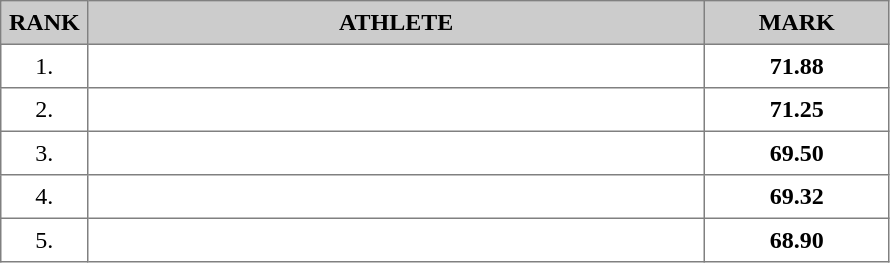<table border="1" cellspacing="2" cellpadding="5" style="border-collapse: collapse; font-size: 100%;">
<tr bgcolor="cccccc">
<th>RANK</th>
<th align="center" style="width: 25em">ATHLETE</th>
<th align="center" style="width: 7em">MARK</th>
</tr>
<tr>
<td align="center">1.</td>
<td></td>
<td align="center"><strong>71.88</strong></td>
</tr>
<tr>
<td align="center">2.</td>
<td></td>
<td align="center"><strong>71.25</strong></td>
</tr>
<tr>
<td align="center">3.</td>
<td></td>
<td align="center"><strong>69.50</strong></td>
</tr>
<tr>
<td align="center">4.</td>
<td></td>
<td align="center"><strong>69.32</strong></td>
</tr>
<tr>
<td align="center">5.</td>
<td></td>
<td align="center"><strong>68.90</strong></td>
</tr>
</table>
